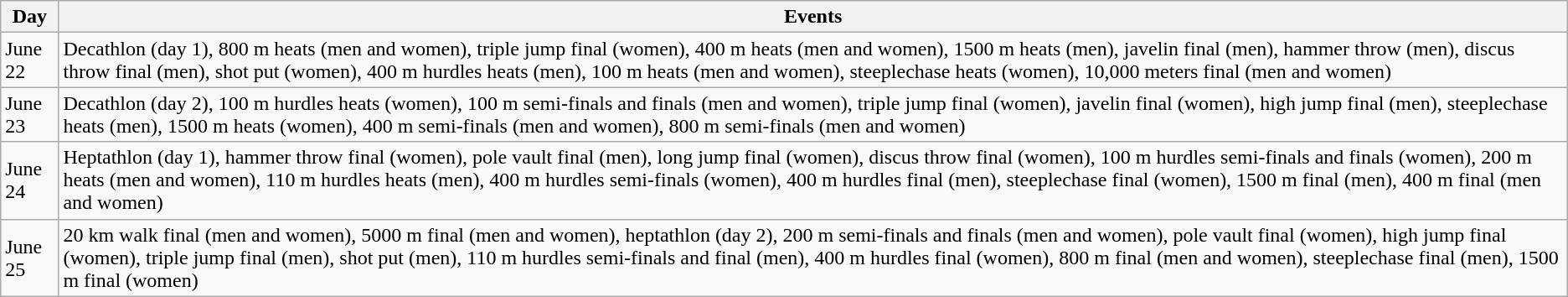<table class="wikitable sortable">
<tr>
<th>Day</th>
<th>Events</th>
</tr>
<tr>
<td>June 22</td>
<td>Decathlon (day 1), 800 m heats (men and women), triple jump final (women), 400 m heats (men and women), 1500 m heats (men), javelin final (men), hammer throw (men), discus throw final (men), shot put (women), 400 m hurdles heats (men), 100 m heats (men and women), steeplechase heats (women), 10,000 meters final (men and women)</td>
</tr>
<tr>
<td>June 23</td>
<td>Decathlon (day 2), 100 m hurdles heats (women), 100 m semi-finals and finals (men and women), triple jump final (women), javelin final (women), high jump final (men), steeplechase heats (men), 1500 m heats (women), 400 m semi-finals (men and women), 800 m semi-finals (men and women)</td>
</tr>
<tr>
<td>June 24</td>
<td>Heptathlon (day 1), hammer throw final (women), pole vault final (men), long jump final (women), discus throw final (women), 100 m hurdles semi-finals and finals (women), 200 m heats (men and women), 110 m hurdles heats (men), 400 m hurdles semi-finals (women), 400 m hurdles final (men), steeplechase final (women), 1500 m final (men), 400 m final (men and women)</td>
</tr>
<tr>
<td>June 25</td>
<td>20 km walk final (men and women), 5000 m final (men and women), heptathlon (day 2), 200 m semi-finals and finals (men and women), pole vault final (women), high jump final (women), triple jump final (men), shot put (men), 110 m hurdles semi-finals and final (men), 400 m hurdles final (women), 800 m final (men and women), steeplechase final (men), 1500 m final (women)</td>
</tr>
</table>
